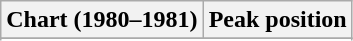<table class="wikitable sortable plainrowheaders" style="text-align:center">
<tr>
<th scope="col">Chart (1980–1981)</th>
<th scope="col">Peak position</th>
</tr>
<tr>
</tr>
<tr>
</tr>
</table>
